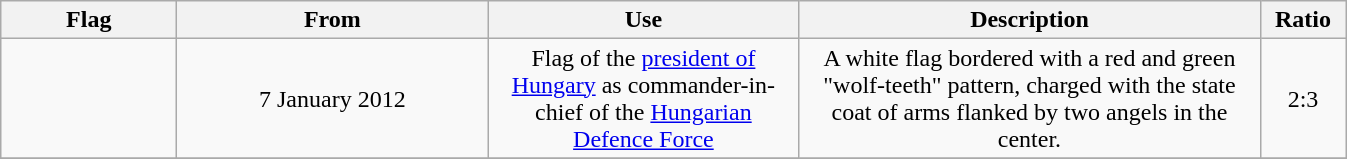<table class="wikitable" style="text-align:center;">
<tr>
<th width="110">Flag</th>
<th width="200">From</th>
<th width="200">Use</th>
<th width="300">Description</th>
<th width="50">Ratio</th>
</tr>
<tr>
<td></td>
<td>7 January 2012</td>
<td>Flag of the <a href='#'>president of Hungary</a> as commander-in-chief of the <a href='#'>Hungarian Defence Force</a></td>
<td>A white flag bordered with a red and green "wolf-teeth" pattern, charged with the state coat of arms flanked by two angels in the center.</td>
<td>2:3</td>
</tr>
<tr>
</tr>
</table>
